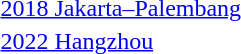<table>
<tr>
<td rowspan=2><a href='#'>2018 Jakarta–Palembang</a></td>
<td rowspan=2></td>
<td rowspan=2></td>
<td></td>
</tr>
<tr>
<td></td>
</tr>
<tr>
<td rowspan=2><a href='#'>2022 Hangzhou</a></td>
<td rowspan=2></td>
<td rowspan=2></td>
<td></td>
</tr>
<tr>
<td></td>
</tr>
</table>
